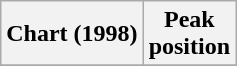<table class="wikitable sortable" border="1">
<tr>
<th>Chart (1998)</th>
<th>Peak<br>position</th>
</tr>
<tr>
</tr>
</table>
